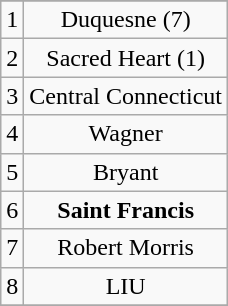<table class="wikitable">
<tr align="center">
</tr>
<tr align="center">
<td>1</td>
<td>Duquesne (7)</td>
</tr>
<tr align="center">
<td>2</td>
<td>Sacred Heart (1)</td>
</tr>
<tr align="center">
<td>3</td>
<td>Central Connecticut</td>
</tr>
<tr align="center">
<td>4</td>
<td>Wagner</td>
</tr>
<tr align="center">
<td>5</td>
<td>Bryant</td>
</tr>
<tr align="center">
<td>6</td>
<td><strong>Saint Francis</strong></td>
</tr>
<tr align="center">
<td>7</td>
<td>Robert Morris</td>
</tr>
<tr align="center">
<td>8</td>
<td>LIU</td>
</tr>
<tr>
</tr>
</table>
